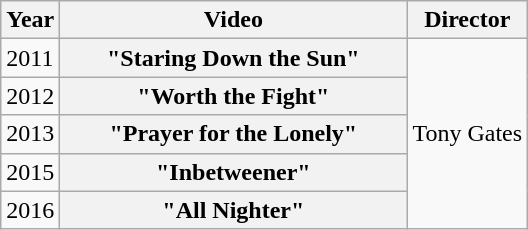<table class="wikitable plainrowheaders">
<tr>
<th>Year</th>
<th style="width:14em;">Video</th>
<th>Director</th>
</tr>
<tr>
<td>2011</td>
<th scope="row">"Staring Down the Sun"</th>
<td rowspan="5">Tony Gates</td>
</tr>
<tr>
<td>2012</td>
<th scope="row">"Worth the Fight"</th>
</tr>
<tr>
<td>2013</td>
<th scope="row">"Prayer for the Lonely"</th>
</tr>
<tr>
<td>2015</td>
<th scope="row">"Inbetweener"</th>
</tr>
<tr>
<td>2016</td>
<th scope="row">"All Nighter"</th>
</tr>
</table>
